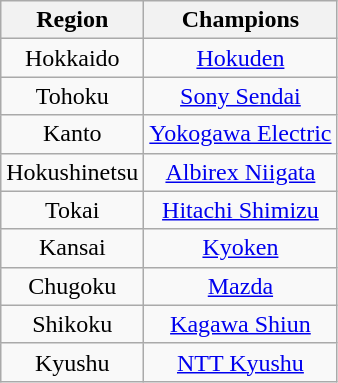<table class="wikitable" style="text-align:center;">
<tr>
<th>Region</th>
<th>Champions</th>
</tr>
<tr>
<td>Hokkaido</td>
<td><a href='#'>Hokuden</a></td>
</tr>
<tr>
<td>Tohoku</td>
<td><a href='#'>Sony Sendai</a></td>
</tr>
<tr>
<td>Kanto</td>
<td><a href='#'>Yokogawa Electric</a></td>
</tr>
<tr>
<td>Hokushinetsu</td>
<td><a href='#'>Albirex Niigata</a></td>
</tr>
<tr>
<td>Tokai</td>
<td><a href='#'>Hitachi Shimizu</a></td>
</tr>
<tr>
<td>Kansai</td>
<td><a href='#'>Kyoken</a></td>
</tr>
<tr>
<td>Chugoku</td>
<td><a href='#'>Mazda</a></td>
</tr>
<tr>
<td>Shikoku</td>
<td><a href='#'>Kagawa Shiun</a></td>
</tr>
<tr>
<td>Kyushu</td>
<td><a href='#'>NTT Kyushu</a></td>
</tr>
</table>
